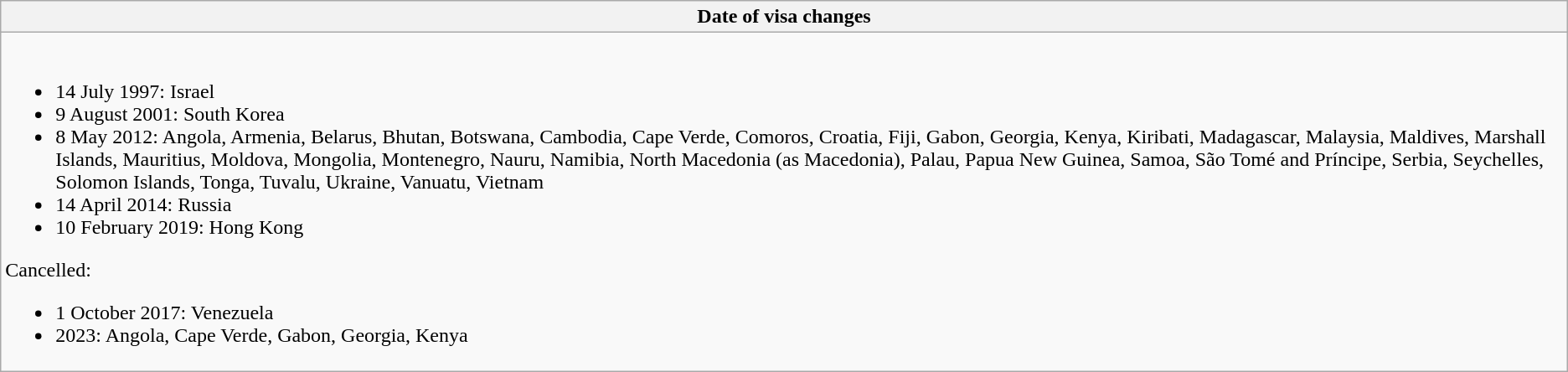<table class="wikitable collapsible collapsed">
<tr>
<th style="width:100%;";">Date of visa changes</th>
</tr>
<tr>
<td><br><ul><li>14 July 1997: Israel</li><li>9 August 2001: South Korea</li><li>8 May 2012: Angola, Armenia, Belarus, Bhutan, Botswana, Cambodia, Cape Verde, Comoros, Croatia, Fiji, Gabon, Georgia, Kenya, Kiribati, Madagascar, Malaysia, Maldives, Marshall Islands, Mauritius, Moldova, Mongolia, Montenegro, Nauru, Namibia, North Macedonia (as Macedonia), Palau, Papua New Guinea, Samoa, São Tomé and Príncipe, Serbia, Seychelles, Solomon Islands, Tonga, Tuvalu, Ukraine, Vanuatu, Vietnam</li><li>14 April 2014: Russia</li><li>10 February 2019: Hong Kong</li></ul>Cancelled:<ul><li>1 October 2017: Venezuela </li><li>2023: Angola, Cape Verde, Gabon, Georgia, Kenya</li></ul></td>
</tr>
</table>
